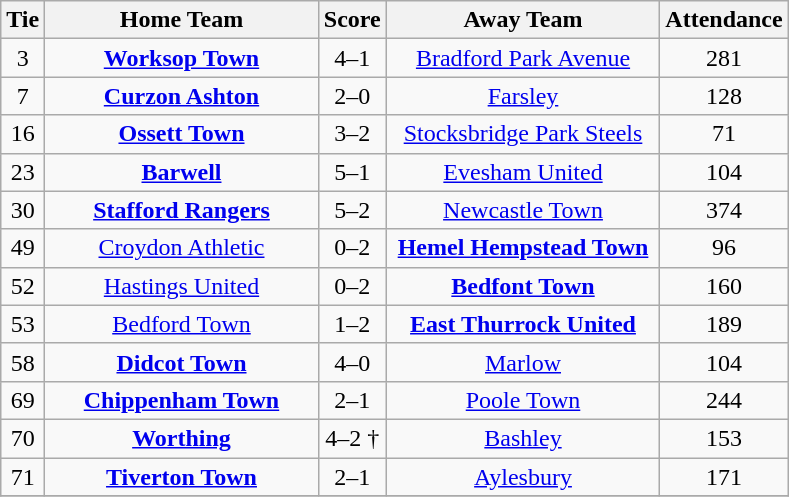<table class="wikitable" style="text-align:center;">
<tr>
<th width=20>Tie</th>
<th width=175>Home Team</th>
<th width=20>Score</th>
<th width=175>Away Team</th>
<th width=20>Attendance</th>
</tr>
<tr>
<td>3</td>
<td><strong><a href='#'>Worksop Town</a></strong></td>
<td>4–1</td>
<td><a href='#'>Bradford Park Avenue</a></td>
<td>281</td>
</tr>
<tr>
<td>7</td>
<td><strong><a href='#'>Curzon Ashton</a></strong></td>
<td>2–0</td>
<td><a href='#'>Farsley</a></td>
<td>128</td>
</tr>
<tr>
<td>16</td>
<td><strong><a href='#'>Ossett Town</a></strong></td>
<td>3–2</td>
<td><a href='#'>Stocksbridge Park Steels</a></td>
<td>71</td>
</tr>
<tr>
<td>23</td>
<td><strong><a href='#'>Barwell</a></strong></td>
<td>5–1</td>
<td><a href='#'>Evesham United</a></td>
<td>104</td>
</tr>
<tr>
<td>30</td>
<td><strong><a href='#'>Stafford Rangers</a></strong></td>
<td>5–2</td>
<td><a href='#'>Newcastle Town</a></td>
<td>374</td>
</tr>
<tr>
<td>49</td>
<td><a href='#'>Croydon Athletic</a></td>
<td>0–2</td>
<td><strong><a href='#'>Hemel Hempstead Town</a></strong></td>
<td>96</td>
</tr>
<tr>
<td>52</td>
<td><a href='#'>Hastings United</a></td>
<td>0–2</td>
<td><strong><a href='#'>Bedfont Town</a></strong></td>
<td>160</td>
</tr>
<tr>
<td>53</td>
<td><a href='#'>Bedford Town</a></td>
<td>1–2</td>
<td><strong><a href='#'>East Thurrock United</a></strong></td>
<td>189</td>
</tr>
<tr>
<td>58</td>
<td><strong><a href='#'>Didcot Town</a></strong></td>
<td>4–0</td>
<td><a href='#'>Marlow</a></td>
<td>104</td>
</tr>
<tr>
<td>69</td>
<td><strong><a href='#'>Chippenham Town</a></strong></td>
<td>2–1</td>
<td><a href='#'>Poole Town</a></td>
<td>244</td>
</tr>
<tr>
<td>70</td>
<td><strong><a href='#'>Worthing</a></strong></td>
<td>4–2 †</td>
<td><a href='#'>Bashley</a></td>
<td>153</td>
</tr>
<tr>
<td>71</td>
<td><strong><a href='#'>Tiverton Town</a></strong></td>
<td>2–1</td>
<td><a href='#'>Aylesbury</a></td>
<td>171</td>
</tr>
<tr>
</tr>
</table>
